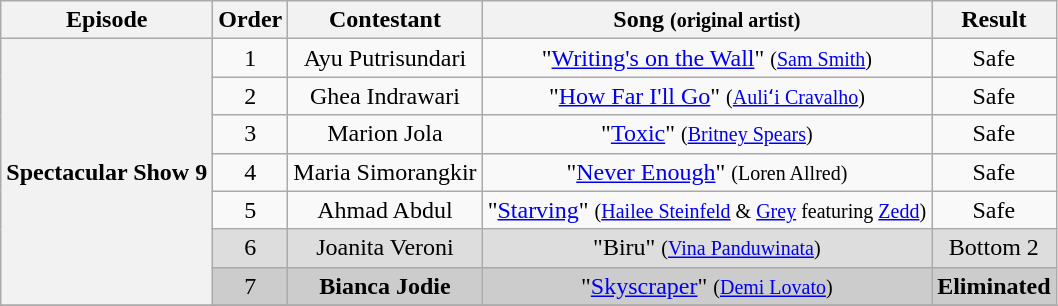<table class="wikitable" style="text-align:center;">
<tr>
<th scope="col">Episode</th>
<th scope="col">Order</th>
<th scope="col">Contestant</th>
<th scope="col">Song <small>(original artist)</small></th>
<th scope="col">Result</th>
</tr>
<tr>
<th rowspan="7" scope="row">Spectacular Show 9<br><small></small></th>
<td>1</td>
<td>Ayu Putrisundari</td>
<td>"<a href='#'>Writing's on the Wall</a>" <small>(<a href='#'>Sam Smith</a>)</small></td>
<td>Safe</td>
</tr>
<tr>
<td>2</td>
<td>Ghea Indrawari</td>
<td>"<a href='#'>How Far I'll Go</a>" <small>(<a href='#'>Auliʻi Cravalho</a>)</small></td>
<td>Safe</td>
</tr>
<tr>
<td>3</td>
<td>Marion Jola</td>
<td>"<a href='#'>Toxic</a>" <small>(<a href='#'>Britney Spears</a>)</small></td>
<td>Safe</td>
</tr>
<tr>
<td>4</td>
<td>Maria Simorangkir</td>
<td>"<a href='#'>Never Enough</a>" <small>(Loren Allred)</small></td>
<td>Safe</td>
</tr>
<tr>
<td>5</td>
<td>Ahmad Abdul</td>
<td>"<a href='#'>Starving</a>" <small>(<a href='#'>Hailee Steinfeld</a> & <a href='#'>Grey</a> featuring <a href='#'>Zedd</a>)</small></td>
<td>Safe</td>
</tr>
<tr style="background:#ddd;">
<td>6</td>
<td>Joanita Veroni</td>
<td>"Biru" <small>(<a href='#'>Vina Panduwinata</a>)</small></td>
<td>Bottom 2</td>
</tr>
<tr style="background:#ccc;">
<td>7</td>
<td><strong>Bianca Jodie</strong></td>
<td>"<a href='#'>Skyscraper</a>" <small>(<a href='#'>Demi Lovato</a>)</small></td>
<td><strong>Eliminated</strong></td>
</tr>
<tr>
</tr>
</table>
